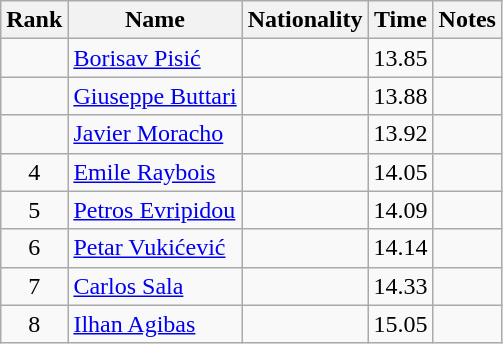<table class="wikitable sortable" style="text-align:center">
<tr>
<th>Rank</th>
<th>Name</th>
<th>Nationality</th>
<th>Time</th>
<th>Notes</th>
</tr>
<tr>
<td></td>
<td align=left><a href='#'>Borisav Pisić</a></td>
<td align=left></td>
<td>13.85</td>
<td></td>
</tr>
<tr>
<td></td>
<td align=left><a href='#'>Giuseppe Buttari</a></td>
<td align=left></td>
<td>13.88</td>
<td></td>
</tr>
<tr>
<td></td>
<td align=left><a href='#'>Javier Moracho</a></td>
<td align=left></td>
<td>13.92</td>
<td></td>
</tr>
<tr>
<td>4</td>
<td align=left><a href='#'>Emile Raybois</a></td>
<td align=left></td>
<td>14.05</td>
<td></td>
</tr>
<tr>
<td>5</td>
<td align=left><a href='#'>Petros Evripidou</a></td>
<td align=left></td>
<td>14.09</td>
<td></td>
</tr>
<tr>
<td>6</td>
<td align=left><a href='#'>Petar Vukićević</a></td>
<td align=left></td>
<td>14.14</td>
<td></td>
</tr>
<tr>
<td>7</td>
<td align=left><a href='#'>Carlos Sala</a></td>
<td align=left></td>
<td>14.33</td>
<td></td>
</tr>
<tr>
<td>8</td>
<td align=left><a href='#'>Ilhan Agibas</a></td>
<td align=left></td>
<td>15.05</td>
<td></td>
</tr>
</table>
